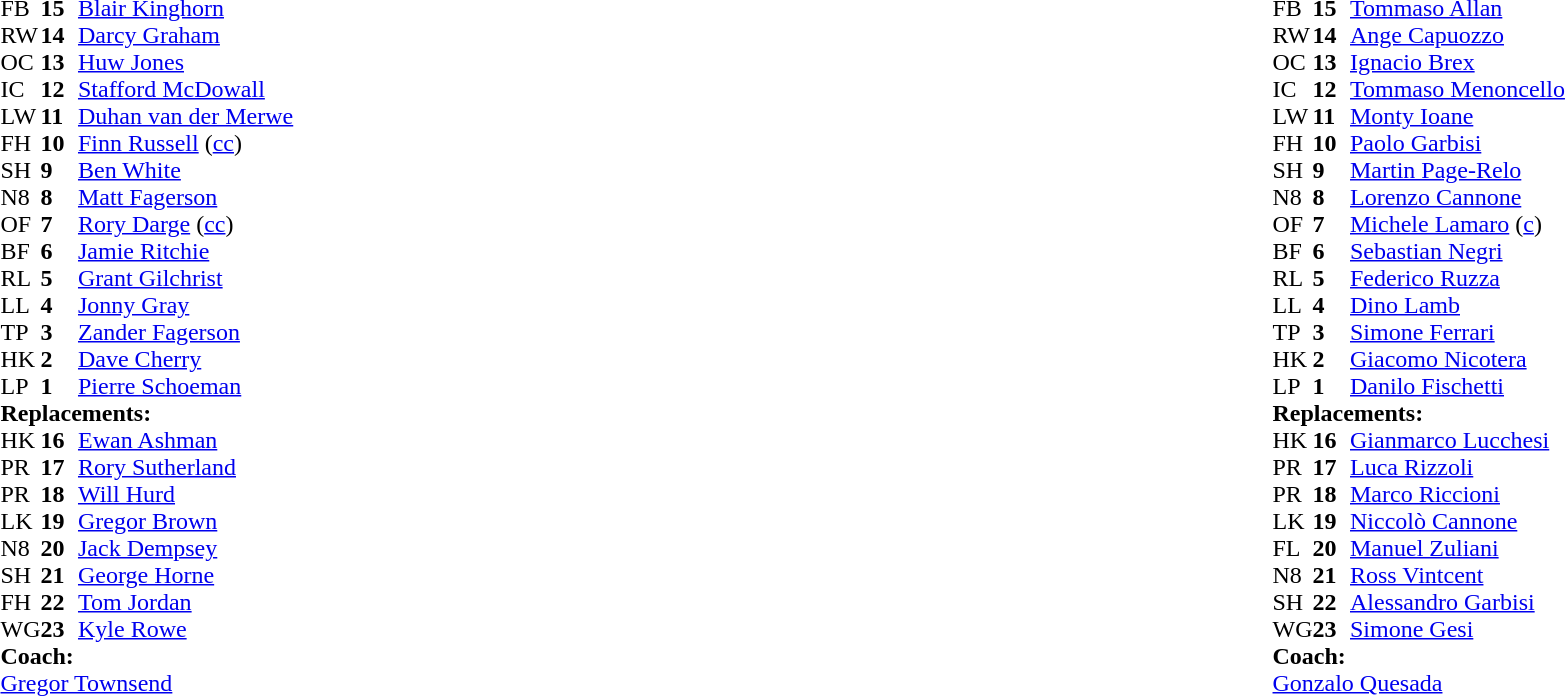<table style="width:100%">
<tr>
<td style="vertical-align:top; width:50%"><br><table cellspacing="0" cellpadding="0">
<tr>
<th width="25"></th>
<th width="25"></th>
</tr>
<tr>
<td>FB</td>
<td><strong>15</strong></td>
<td><a href='#'>Blair Kinghorn</a></td>
</tr>
<tr>
<td>RW</td>
<td><strong>14</strong></td>
<td><a href='#'>Darcy Graham</a></td>
<td></td>
<td></td>
</tr>
<tr>
<td>OC</td>
<td><strong>13</strong></td>
<td><a href='#'>Huw Jones</a></td>
</tr>
<tr>
<td>IC</td>
<td><strong>12</strong></td>
<td><a href='#'>Stafford McDowall</a></td>
<td></td>
<td></td>
</tr>
<tr>
<td>LW</td>
<td><strong>11</strong></td>
<td><a href='#'>Duhan van der Merwe</a></td>
</tr>
<tr>
<td>FH</td>
<td><strong>10</strong></td>
<td><a href='#'>Finn Russell</a> (<a href='#'>cc</a>)</td>
</tr>
<tr>
<td>SH</td>
<td><strong>9</strong></td>
<td><a href='#'>Ben White</a></td>
<td></td>
<td></td>
</tr>
<tr>
<td>N8</td>
<td><strong>8</strong></td>
<td><a href='#'>Matt Fagerson</a></td>
</tr>
<tr>
<td>OF</td>
<td><strong>7</strong></td>
<td><a href='#'>Rory Darge</a> (<a href='#'>cc</a>)</td>
</tr>
<tr>
<td>BF</td>
<td><strong>6</strong></td>
<td><a href='#'>Jamie Ritchie</a></td>
<td></td>
<td></td>
</tr>
<tr>
<td>RL</td>
<td><strong>5</strong></td>
<td><a href='#'>Grant Gilchrist</a></td>
</tr>
<tr>
<td>LL</td>
<td><strong>4</strong></td>
<td><a href='#'>Jonny Gray</a></td>
<td></td>
<td></td>
</tr>
<tr>
<td>TP</td>
<td><strong>3</strong></td>
<td><a href='#'>Zander Fagerson</a></td>
<td></td>
<td></td>
</tr>
<tr>
<td>HK</td>
<td><strong>2</strong></td>
<td><a href='#'>Dave Cherry</a></td>
<td></td>
<td></td>
</tr>
<tr>
<td>LP</td>
<td><strong>1</strong></td>
<td><a href='#'>Pierre Schoeman</a></td>
<td></td>
<td></td>
</tr>
<tr>
<td colspan="3"><strong>Replacements:</strong></td>
</tr>
<tr>
<td>HK</td>
<td><strong>16</strong></td>
<td><a href='#'>Ewan Ashman</a></td>
<td></td>
<td></td>
</tr>
<tr>
<td>PR</td>
<td><strong>17</strong></td>
<td><a href='#'>Rory Sutherland</a></td>
<td></td>
<td></td>
</tr>
<tr>
<td>PR</td>
<td><strong>18</strong></td>
<td><a href='#'>Will Hurd</a></td>
<td></td>
<td></td>
</tr>
<tr>
<td>LK</td>
<td><strong>19</strong></td>
<td><a href='#'>Gregor Brown</a></td>
<td></td>
<td></td>
</tr>
<tr>
<td>N8</td>
<td><strong>20</strong></td>
<td><a href='#'>Jack Dempsey</a></td>
<td></td>
<td></td>
</tr>
<tr>
<td>SH</td>
<td><strong>21</strong></td>
<td><a href='#'>George Horne</a></td>
<td></td>
<td></td>
</tr>
<tr>
<td>FH</td>
<td><strong>22</strong></td>
<td><a href='#'>Tom Jordan</a></td>
<td></td>
<td></td>
</tr>
<tr>
<td>WG</td>
<td><strong>23</strong></td>
<td><a href='#'>Kyle Rowe</a></td>
<td></td>
<td></td>
</tr>
<tr>
<td colspan="3"><strong>Coach:</strong></td>
</tr>
<tr>
<td colspan="3"><a href='#'>Gregor Townsend</a></td>
</tr>
</table>
</td>
<td style="vertical-align:top"></td>
<td style="vertical-align:top; width:50%"><br><table cellspacing="0" cellpadding="0" style="margin:auto">
<tr>
<th width="25"></th>
<th width="25"></th>
</tr>
<tr>
<td>FB</td>
<td><strong>15</strong></td>
<td><a href='#'>Tommaso Allan</a></td>
</tr>
<tr>
<td>RW</td>
<td><strong>14</strong></td>
<td><a href='#'>Ange Capuozzo</a></td>
</tr>
<tr>
<td>OC</td>
<td><strong>13</strong></td>
<td><a href='#'>Ignacio Brex</a></td>
</tr>
<tr>
<td>IC</td>
<td><strong>12</strong></td>
<td><a href='#'>Tommaso Menoncello</a></td>
</tr>
<tr>
<td>LW</td>
<td><strong>11</strong></td>
<td><a href='#'>Monty Ioane</a></td>
<td></td>
<td></td>
</tr>
<tr>
<td>FH</td>
<td><strong>10</strong></td>
<td><a href='#'>Paolo Garbisi</a></td>
</tr>
<tr>
<td>SH</td>
<td><strong>9</strong></td>
<td><a href='#'>Martin Page-Relo</a></td>
<td></td>
<td></td>
</tr>
<tr>
<td>N8</td>
<td><strong>8</strong></td>
<td><a href='#'>Lorenzo Cannone</a></td>
<td></td>
<td></td>
</tr>
<tr>
<td>OF</td>
<td><strong>7</strong></td>
<td><a href='#'>Michele Lamaro</a> (<a href='#'>c</a>)</td>
<td></td>
<td></td>
</tr>
<tr>
<td>BF</td>
<td><strong>6</strong></td>
<td><a href='#'>Sebastian Negri</a></td>
</tr>
<tr>
<td>RL</td>
<td><strong>5</strong></td>
<td><a href='#'>Federico Ruzza</a></td>
<td></td>
<td></td>
<td></td>
</tr>
<tr>
<td>LL</td>
<td><strong>4</strong></td>
<td><a href='#'>Dino Lamb</a></td>
<td></td>
<td></td>
<td></td>
</tr>
<tr>
<td>TP</td>
<td><strong>3</strong></td>
<td><a href='#'>Simone Ferrari</a></td>
<td></td>
<td></td>
</tr>
<tr>
<td>HK</td>
<td><strong>2</strong></td>
<td><a href='#'>Giacomo Nicotera</a></td>
<td></td>
<td></td>
</tr>
<tr>
<td>LP</td>
<td><strong>1</strong></td>
<td><a href='#'>Danilo Fischetti</a></td>
<td></td>
<td></td>
</tr>
<tr>
<td colspan="3"><strong>Replacements:</strong></td>
</tr>
<tr>
<td>HK</td>
<td><strong>16</strong></td>
<td><a href='#'>Gianmarco Lucchesi</a></td>
<td></td>
<td></td>
</tr>
<tr>
<td>PR</td>
<td><strong>17</strong></td>
<td><a href='#'>Luca Rizzoli</a></td>
<td></td>
<td></td>
</tr>
<tr>
<td>PR</td>
<td><strong>18</strong></td>
<td><a href='#'>Marco Riccioni</a></td>
<td></td>
<td></td>
</tr>
<tr>
<td>LK</td>
<td><strong>19</strong></td>
<td><a href='#'>Niccolò Cannone</a></td>
<td></td>
<td></td>
</tr>
<tr>
<td>FL</td>
<td><strong>20</strong></td>
<td><a href='#'>Manuel Zuliani</a></td>
<td></td>
<td></td>
</tr>
<tr>
<td>N8</td>
<td><strong>21</strong></td>
<td><a href='#'>Ross Vintcent</a></td>
<td></td>
<td></td>
</tr>
<tr>
<td>SH</td>
<td><strong>22</strong></td>
<td><a href='#'>Alessandro Garbisi</a></td>
<td></td>
<td></td>
</tr>
<tr>
<td>WG</td>
<td><strong>23</strong></td>
<td><a href='#'>Simone Gesi</a></td>
<td></td>
<td></td>
</tr>
<tr>
<td colspan="3"><strong>Coach:</strong></td>
</tr>
<tr>
<td colspan="3"><a href='#'>Gonzalo Quesada</a></td>
</tr>
</table>
</td>
</tr>
</table>
